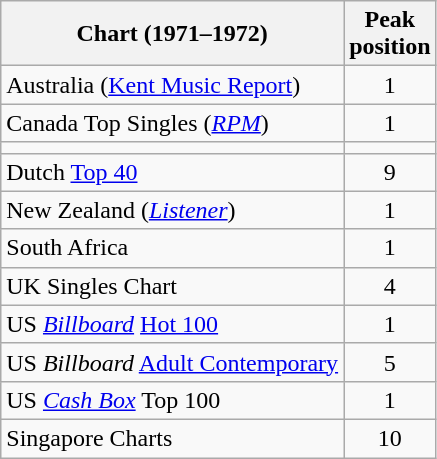<table class="wikitable sortable">
<tr>
<th>Chart (1971–1972)</th>
<th>Peak<br>position</th>
</tr>
<tr>
<td>Australia (<a href='#'>Kent Music Report</a>)</td>
<td style="text-align:center;">1</td>
</tr>
<tr>
<td>Canada Top Singles (<a href='#'><em>RPM</em></a>)</td>
<td style="text-align:center;">1</td>
</tr>
<tr>
<td></td>
</tr>
<tr>
<td>Dutch <a href='#'>Top 40</a></td>
<td style="text-align:center;">9</td>
</tr>
<tr>
<td>New Zealand (<em><a href='#'>Listener</a></em>)</td>
<td style="text-align:center;">1</td>
</tr>
<tr>
<td>South Africa</td>
<td style="text-align:center;">1</td>
</tr>
<tr>
<td>UK Singles Chart</td>
<td style="text-align:center;">4</td>
</tr>
<tr>
<td>US <em><a href='#'>Billboard</a></em> <a href='#'>Hot 100</a></td>
<td style="text-align:center;">1</td>
</tr>
<tr>
<td>US <em>Billboard</em> <a href='#'>Adult Contemporary</a></td>
<td align="center">5</td>
</tr>
<tr>
<td>US <em><a href='#'>Cash Box</a></em> Top 100</td>
<td style="text-align:center;">1</td>
</tr>
<tr>
<td>Singapore Charts </td>
<td style="text-align:center;">10</td>
</tr>
</table>
